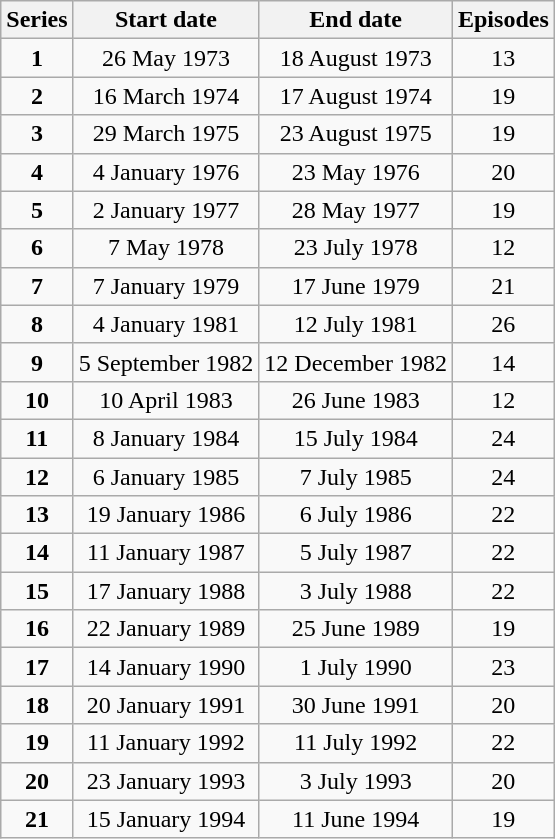<table class="wikitable" style="text-align:center;">
<tr>
<th>Series</th>
<th>Start date</th>
<th>End date</th>
<th>Episodes</th>
</tr>
<tr>
<td><strong>1</strong></td>
<td>26 May 1973</td>
<td>18 August 1973</td>
<td>13</td>
</tr>
<tr>
<td><strong>2</strong></td>
<td>16 March 1974</td>
<td>17 August 1974</td>
<td>19</td>
</tr>
<tr>
<td><strong>3</strong></td>
<td>29 March 1975</td>
<td>23 August 1975</td>
<td>19</td>
</tr>
<tr>
<td><strong>4</strong></td>
<td>4 January 1976</td>
<td>23 May 1976</td>
<td>20</td>
</tr>
<tr>
<td><strong>5</strong></td>
<td>2 January 1977</td>
<td>28 May 1977</td>
<td>19</td>
</tr>
<tr>
<td><strong>6</strong></td>
<td>7 May 1978</td>
<td>23 July 1978</td>
<td>12</td>
</tr>
<tr>
<td><strong>7</strong></td>
<td>7 January 1979</td>
<td>17 June 1979</td>
<td>21</td>
</tr>
<tr>
<td><strong>8</strong></td>
<td>4 January 1981</td>
<td>12 July 1981</td>
<td>26</td>
</tr>
<tr>
<td><strong>9</strong></td>
<td>5 September 1982</td>
<td>12 December 1982</td>
<td>14</td>
</tr>
<tr>
<td><strong>10</strong></td>
<td>10 April 1983</td>
<td>26 June 1983</td>
<td>12</td>
</tr>
<tr>
<td><strong>11</strong></td>
<td>8 January 1984</td>
<td>15 July 1984</td>
<td>24</td>
</tr>
<tr>
<td><strong>12</strong></td>
<td>6 January 1985</td>
<td>7 July 1985</td>
<td>24</td>
</tr>
<tr>
<td><strong>13</strong></td>
<td>19 January 1986</td>
<td>6 July 1986</td>
<td>22</td>
</tr>
<tr>
<td><strong>14</strong></td>
<td>11 January 1987</td>
<td>5 July 1987</td>
<td>22</td>
</tr>
<tr>
<td><strong>15</strong></td>
<td>17 January 1988</td>
<td>3 July 1988</td>
<td>22</td>
</tr>
<tr>
<td><strong>16</strong></td>
<td>22 January 1989</td>
<td>25 June 1989</td>
<td>19</td>
</tr>
<tr>
<td><strong>17</strong></td>
<td>14 January 1990</td>
<td>1 July 1990</td>
<td>23</td>
</tr>
<tr>
<td><strong>18</strong></td>
<td>20 January 1991</td>
<td>30 June 1991</td>
<td>20</td>
</tr>
<tr>
<td><strong>19</strong></td>
<td>11 January 1992</td>
<td>11 July 1992</td>
<td>22</td>
</tr>
<tr>
<td><strong>20</strong></td>
<td>23 January 1993</td>
<td>3 July 1993</td>
<td>20</td>
</tr>
<tr>
<td><strong>21</strong></td>
<td>15 January 1994</td>
<td>11 June 1994</td>
<td>19</td>
</tr>
</table>
